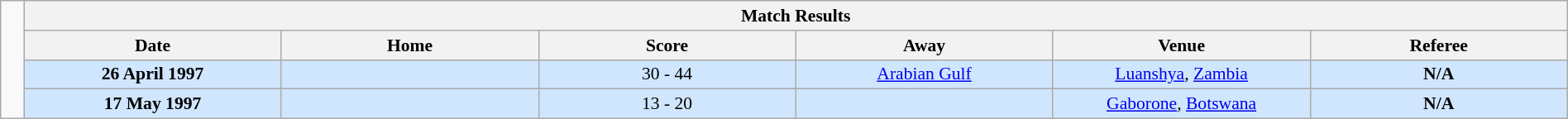<table class="wikitable" style="font-size:90%; width: 100%; text-align: center;">
<tr>
<td width=1% rowspan=25></td>
<th colspan=6>Match Results</th>
</tr>
<tr>
<th width=11%>Date</th>
<th width=11%>Home</th>
<th width=11%>Score</th>
<th width=11%>Away</th>
<th width=11%>Venue</th>
<th width=11%>Referee</th>
</tr>
<tr style="background: #D0E6FF;">
<td><strong>26 April 1997</strong></td>
<td></td>
<td>30 - 44</td>
<td><a href='#'>Arabian Gulf</a></td>
<td><a href='#'>Luanshya</a>, <a href='#'>Zambia</a></td>
<td><strong>N/A</strong></td>
</tr>
<tr style="background: #D0E6FF;">
<td><strong>17 May 1997</strong></td>
<td></td>
<td>13 - 20</td>
<td></td>
<td><a href='#'>Gaborone</a>, <a href='#'>Botswana</a></td>
<td><strong>N/A</strong></td>
</tr>
</table>
